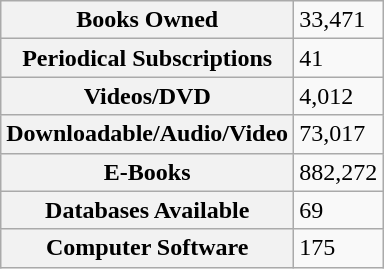<table class="wikitable" border="1">
<tr>
<th>Books Owned</th>
<td>33,471</td>
</tr>
<tr>
<th>Periodical Subscriptions</th>
<td>41</td>
</tr>
<tr>
<th>Videos/DVD</th>
<td>4,012</td>
</tr>
<tr>
<th>Downloadable/Audio/Video</th>
<td>73,017</td>
</tr>
<tr>
<th>E-Books</th>
<td>882,272</td>
</tr>
<tr>
<th>Databases Available</th>
<td>69</td>
</tr>
<tr>
<th>Computer Software</th>
<td>175</td>
</tr>
</table>
